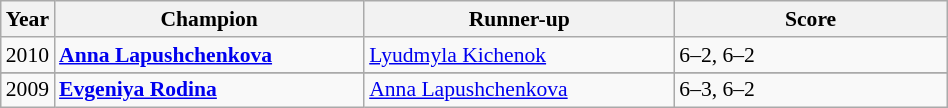<table class="wikitable" style="font-size:90%">
<tr>
<th>Year</th>
<th width="200">Champion</th>
<th width="200">Runner-up</th>
<th width="175">Score</th>
</tr>
<tr>
<td>2010</td>
<td> <strong><a href='#'>Anna Lapushchenkova</a></strong></td>
<td> <a href='#'>Lyudmyla Kichenok</a></td>
<td>6–2, 6–2</td>
</tr>
<tr style="background:#addfad;">
</tr>
<tr>
<td>2009</td>
<td> <strong><a href='#'>Evgeniya Rodina</a></strong></td>
<td> <a href='#'>Anna Lapushchenkova</a></td>
<td>6–3, 6–2</td>
</tr>
</table>
